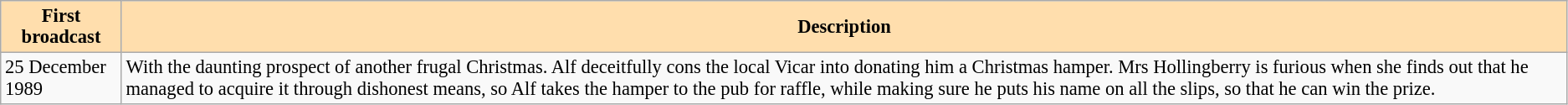<table class="wikitable" border="1" style="font-size: 94%">
<tr>
<th style="background:#ffdead">First broadcast</th>
<th style="background:#ffdead">Description</th>
</tr>
<tr>
<td>25 December 1989</td>
<td>With the daunting prospect of another frugal Christmas. Alf deceitfully cons the local Vicar into donating him a Christmas hamper. Mrs Hollingberry is furious when she finds out that he managed to acquire it through dishonest means, so Alf takes the hamper to the pub for raffle, while making sure he puts his name on all the slips, so that he can win the prize.</td>
</tr>
</table>
